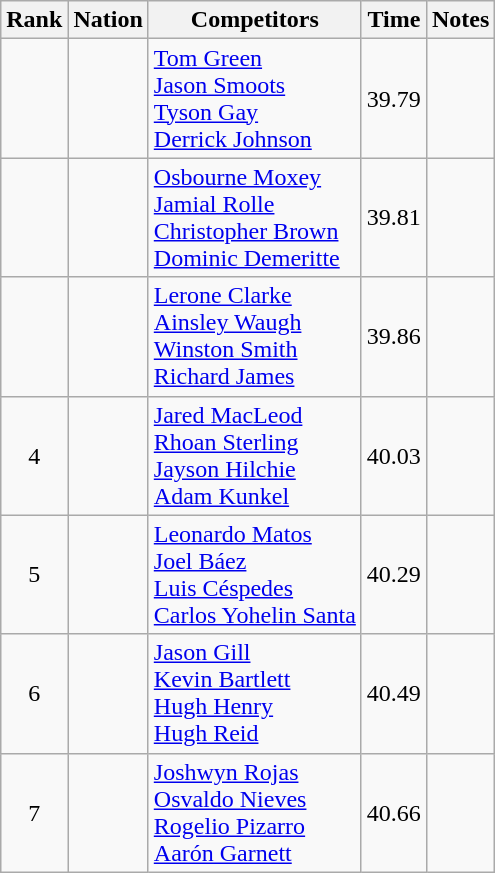<table class="wikitable sortable" style="text-align:center">
<tr>
<th>Rank</th>
<th>Nation</th>
<th>Competitors</th>
<th>Time</th>
<th>Notes</th>
</tr>
<tr>
<td align=center></td>
<td align=left></td>
<td align=left><a href='#'>Tom Green</a><br><a href='#'>Jason Smoots</a><br><a href='#'>Tyson Gay</a><br><a href='#'>Derrick Johnson</a></td>
<td>39.79</td>
<td></td>
</tr>
<tr>
<td align=center></td>
<td align=left></td>
<td align=left><a href='#'>Osbourne Moxey</a><br><a href='#'>Jamial Rolle</a><br><a href='#'>Christopher Brown</a><br><a href='#'>Dominic Demeritte</a></td>
<td>39.81</td>
<td></td>
</tr>
<tr>
<td align=center></td>
<td align=left></td>
<td align=left><a href='#'>Lerone Clarke</a><br><a href='#'>Ainsley Waugh</a><br><a href='#'>Winston Smith</a><br><a href='#'>Richard James</a></td>
<td>39.86</td>
<td></td>
</tr>
<tr>
<td align=center>4</td>
<td align=left></td>
<td align=left><a href='#'>Jared MacLeod</a><br><a href='#'>Rhoan Sterling</a><br><a href='#'>Jayson Hilchie</a><br><a href='#'>Adam Kunkel</a></td>
<td>40.03</td>
<td></td>
</tr>
<tr>
<td align=center>5</td>
<td align=left></td>
<td align=left><a href='#'>Leonardo Matos</a><br><a href='#'>Joel Báez</a><br><a href='#'>Luis Céspedes</a><br><a href='#'>Carlos Yohelin Santa</a></td>
<td>40.29</td>
<td></td>
</tr>
<tr>
<td align=center>6</td>
<td align=left></td>
<td align=left><a href='#'>Jason Gill</a><br><a href='#'>Kevin Bartlett</a><br><a href='#'>Hugh Henry</a><br><a href='#'>Hugh Reid</a></td>
<td>40.49</td>
<td></td>
</tr>
<tr>
<td align=center>7</td>
<td align=left></td>
<td align=left><a href='#'>Joshwyn Rojas</a><br><a href='#'>Osvaldo Nieves</a><br><a href='#'>Rogelio Pizarro</a><br><a href='#'>Aarón Garnett</a></td>
<td>40.66</td>
<td></td>
</tr>
</table>
